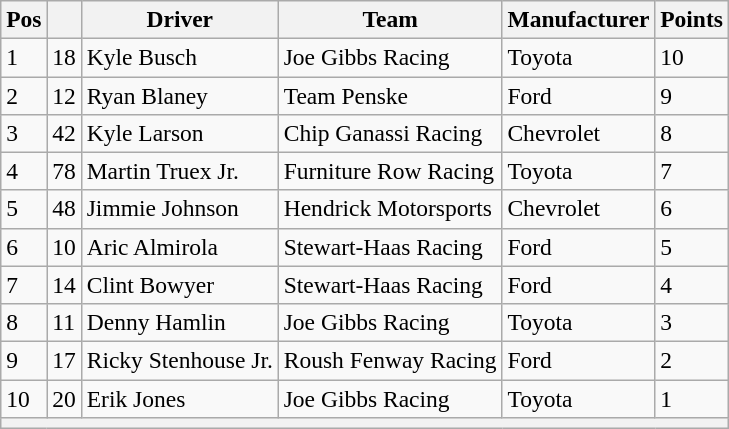<table class="wikitable" style="font-size:98%">
<tr>
<th>Pos</th>
<th></th>
<th>Driver</th>
<th>Team</th>
<th>Manufacturer</th>
<th>Points</th>
</tr>
<tr>
<td>1</td>
<td>18</td>
<td>Kyle Busch</td>
<td>Joe Gibbs Racing</td>
<td>Toyota</td>
<td>10</td>
</tr>
<tr>
<td>2</td>
<td>12</td>
<td>Ryan Blaney</td>
<td>Team Penske</td>
<td>Ford</td>
<td>9</td>
</tr>
<tr>
<td>3</td>
<td>42</td>
<td>Kyle Larson</td>
<td>Chip Ganassi Racing</td>
<td>Chevrolet</td>
<td>8</td>
</tr>
<tr>
<td>4</td>
<td>78</td>
<td>Martin Truex Jr.</td>
<td>Furniture Row Racing</td>
<td>Toyota</td>
<td>7</td>
</tr>
<tr>
<td>5</td>
<td>48</td>
<td>Jimmie Johnson</td>
<td>Hendrick Motorsports</td>
<td>Chevrolet</td>
<td>6</td>
</tr>
<tr>
<td>6</td>
<td>10</td>
<td>Aric Almirola</td>
<td>Stewart-Haas Racing</td>
<td>Ford</td>
<td>5</td>
</tr>
<tr>
<td>7</td>
<td>14</td>
<td>Clint Bowyer</td>
<td>Stewart-Haas Racing</td>
<td>Ford</td>
<td>4</td>
</tr>
<tr>
<td>8</td>
<td>11</td>
<td>Denny Hamlin</td>
<td>Joe Gibbs Racing</td>
<td>Toyota</td>
<td>3</td>
</tr>
<tr>
<td>9</td>
<td>17</td>
<td>Ricky Stenhouse Jr.</td>
<td>Roush Fenway Racing</td>
<td>Ford</td>
<td>2</td>
</tr>
<tr>
<td>10</td>
<td>20</td>
<td>Erik Jones</td>
<td>Joe Gibbs Racing</td>
<td>Toyota</td>
<td>1</td>
</tr>
<tr>
<th colspan="6"></th>
</tr>
</table>
